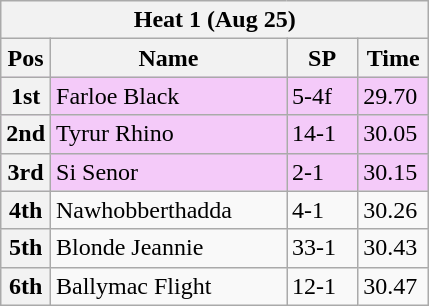<table class="wikitable">
<tr>
<th colspan="6">Heat 1 (Aug 25)</th>
</tr>
<tr>
<th width=20>Pos</th>
<th width=150>Name</th>
<th width=40>SP</th>
<th width=40>Time</th>
</tr>
<tr style="background: #f4caf9;">
<th>1st</th>
<td>Farloe Black</td>
<td>5-4f</td>
<td>29.70</td>
</tr>
<tr style="background: #f4caf9;">
<th>2nd</th>
<td>Tyrur Rhino</td>
<td>14-1</td>
<td>30.05</td>
</tr>
<tr style="background: #f4caf9;">
<th>3rd</th>
<td>Si Senor</td>
<td>2-1</td>
<td>30.15</td>
</tr>
<tr>
<th>4th</th>
<td>Nawhobberthadda</td>
<td>4-1</td>
<td>30.26</td>
</tr>
<tr>
<th>5th</th>
<td>Blonde Jeannie</td>
<td>33-1</td>
<td>30.43</td>
</tr>
<tr>
<th>6th</th>
<td>Ballymac Flight</td>
<td>12-1</td>
<td>30.47</td>
</tr>
</table>
